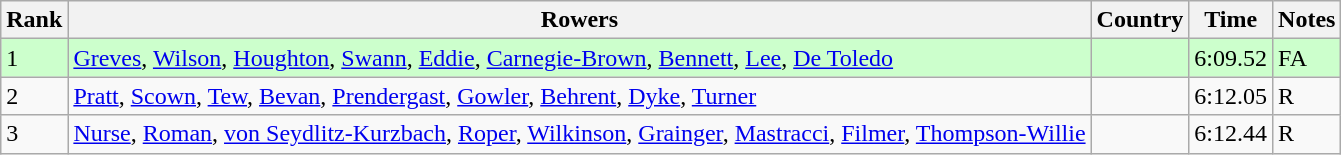<table class="wikitable">
<tr>
<th>Rank</th>
<th>Rowers</th>
<th>Country</th>
<th>Time</th>
<th>Notes</th>
</tr>
<tr bgcolor=ccffcc>
<td>1</td>
<td><a href='#'>Greves</a>, <a href='#'>Wilson</a>, <a href='#'>Houghton</a>, <a href='#'>Swann</a>, <a href='#'>Eddie</a>, <a href='#'>Carnegie-Brown</a>, <a href='#'>Bennett</a>, <a href='#'>Lee</a>, <a href='#'>De Toledo</a></td>
<td></td>
<td>6:09.52</td>
<td>FA</td>
</tr>
<tr>
<td>2</td>
<td><a href='#'>Pratt</a>, <a href='#'>Scown</a>, <a href='#'>Tew</a>, <a href='#'>Bevan</a>, <a href='#'>Prendergast</a>, <a href='#'>Gowler</a>, <a href='#'>Behrent</a>, <a href='#'>Dyke</a>, <a href='#'>Turner</a></td>
<td></td>
<td>6:12.05</td>
<td>R</td>
</tr>
<tr>
<td>3</td>
<td><a href='#'>Nurse</a>, <a href='#'>Roman</a>, <a href='#'>von Seydlitz-Kurzbach</a>, <a href='#'>Roper</a>, <a href='#'>Wilkinson</a>, <a href='#'>Grainger</a>, <a href='#'>Mastracci</a>, <a href='#'>Filmer</a>, <a href='#'>Thompson-Willie</a></td>
<td></td>
<td>6:12.44</td>
<td>R</td>
</tr>
</table>
